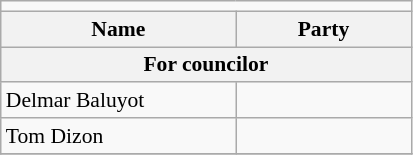<table class=wikitable style="font-size:90%">
<tr>
<td colspan=4 bgcolor=></td>
</tr>
<tr>
<th width=150px>Name</th>
<th colspan=2 width=110px>Party</th>
</tr>
<tr>
<th colspan=3>For councilor</th>
</tr>
<tr>
<td>Delmar Baluyot</td>
<td></td>
</tr>
<tr>
<td>Tom Dizon</td>
<td></td>
</tr>
<tr>
</tr>
</table>
